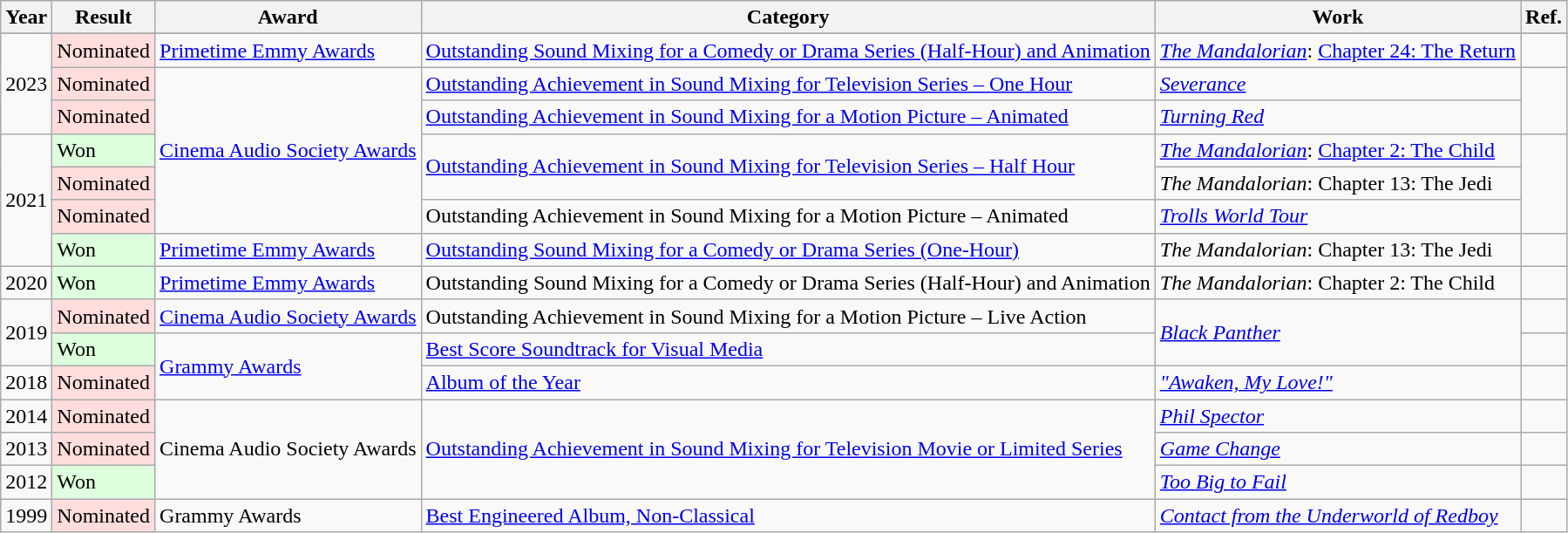<table class="wikitable">
<tr>
<th>Year</th>
<th>Result</th>
<th>Award</th>
<th>Category</th>
<th>Work</th>
<th>Ref.</th>
</tr>
<tr>
</tr>
<tr>
<td rowspan="3">2023</td>
<td style="background: #ffdddd">Nominated</td>
<td><a href='#'>Primetime Emmy Awards</a></td>
<td><a href='#'>Outstanding Sound Mixing for a Comedy or Drama Series (Half-Hour) and Animation</a></td>
<td><em><a href='#'>The Mandalorian</a></em>: <a href='#'>Chapter 24: The Return</a></td>
<td></td>
</tr>
<tr>
<td style="background: #ffdddd">Nominated</td>
<td rowspan="5"><a href='#'>Cinema Audio Society Awards</a></td>
<td><a href='#'>Outstanding Achievement in Sound Mixing for Television Series – One Hour</a></td>
<td><em><a href='#'>Severance</a></em></td>
<td rowspan="2"></td>
</tr>
<tr>
<td style="background: #ffdddd">Nominated</td>
<td><a href='#'>Outstanding Achievement in Sound Mixing for a Motion Picture – Animated</a></td>
<td><em><a href='#'>Turning Red</a></em></td>
</tr>
<tr>
<td rowspan="4">2021</td>
<td style="background: #ddffdd">Won</td>
<td rowspan="2"><a href='#'>Outstanding Achievement in Sound Mixing for Television Series – Half Hour</a></td>
<td><em><a href='#'>The Mandalorian</a></em>: <a href='#'>Chapter 2: The Child</a></td>
<td rowspan="3"></td>
</tr>
<tr>
<td style="background: #ffdddd">Nominated</td>
<td><em>The Mandalorian</em>: Chapter 13: The Jedi</td>
</tr>
<tr>
<td style="background: #ffdddd">Nominated</td>
<td>Outstanding Achievement in Sound Mixing for a Motion Picture – Animated</td>
<td><em><a href='#'>Trolls World Tour</a></em></td>
</tr>
<tr>
<td style="background: #ddffdd">Won</td>
<td><a href='#'>Primetime Emmy Awards</a></td>
<td><a href='#'>Outstanding Sound Mixing for a Comedy or Drama Series (One-Hour)</a></td>
<td><em>The Mandalorian</em>: Chapter 13: The Jedi</td>
<td></td>
</tr>
<tr>
<td>2020</td>
<td style="background: #ddffdd">Won</td>
<td><a href='#'>Primetime Emmy Awards</a></td>
<td>Outstanding Sound Mixing for a Comedy or Drama Series (Half-Hour) and Animation</td>
<td><em>The Mandalorian</em>: Chapter 2: The Child</td>
<td></td>
</tr>
<tr>
<td rowspan="2">2019</td>
<td style="background: #ffdddd">Nominated</td>
<td><a href='#'>Cinema Audio Society Awards</a></td>
<td>Outstanding Achievement in Sound Mixing for a Motion Picture – Live Action</td>
<td rowspan="2"><em><a href='#'>Black Panther</a></em></td>
<td></td>
</tr>
<tr>
<td style="background: #ddffdd">Won</td>
<td rowspan="2"><a href='#'>Grammy Awards</a></td>
<td><a href='#'>Best Score Soundtrack for Visual Media</a></td>
<td></td>
</tr>
<tr>
<td>2018</td>
<td style="background: #ffdddd">Nominated</td>
<td><a href='#'>Album of the Year</a></td>
<td><em><a href='#'>"Awaken, My Love!"</a></em></td>
<td></td>
</tr>
<tr>
<td>2014</td>
<td style="background: #ffdddd">Nominated</td>
<td rowspan="3">Cinema Audio Society Awards</td>
<td rowspan="3"><a href='#'>Outstanding Achievement in Sound Mixing for Television Movie or Limited Series</a></td>
<td><em><a href='#'>Phil Spector</a></em></td>
<td></td>
</tr>
<tr>
<td>2013</td>
<td style="background: #ffdddd">Nominated</td>
<td><em><a href='#'>Game Change</a></em></td>
<td></td>
</tr>
<tr>
<td>2012</td>
<td style="background: #ddffdd">Won</td>
<td><em><a href='#'>Too Big to Fail</a></em></td>
<td></td>
</tr>
<tr>
<td>1999</td>
<td style="background: #ffdddd">Nominated</td>
<td>Grammy Awards</td>
<td><a href='#'>Best Engineered Album, Non-Classical</a></td>
<td><em><a href='#'>Contact from the Underworld of Redboy</a></em></td>
<td></td>
</tr>
</table>
